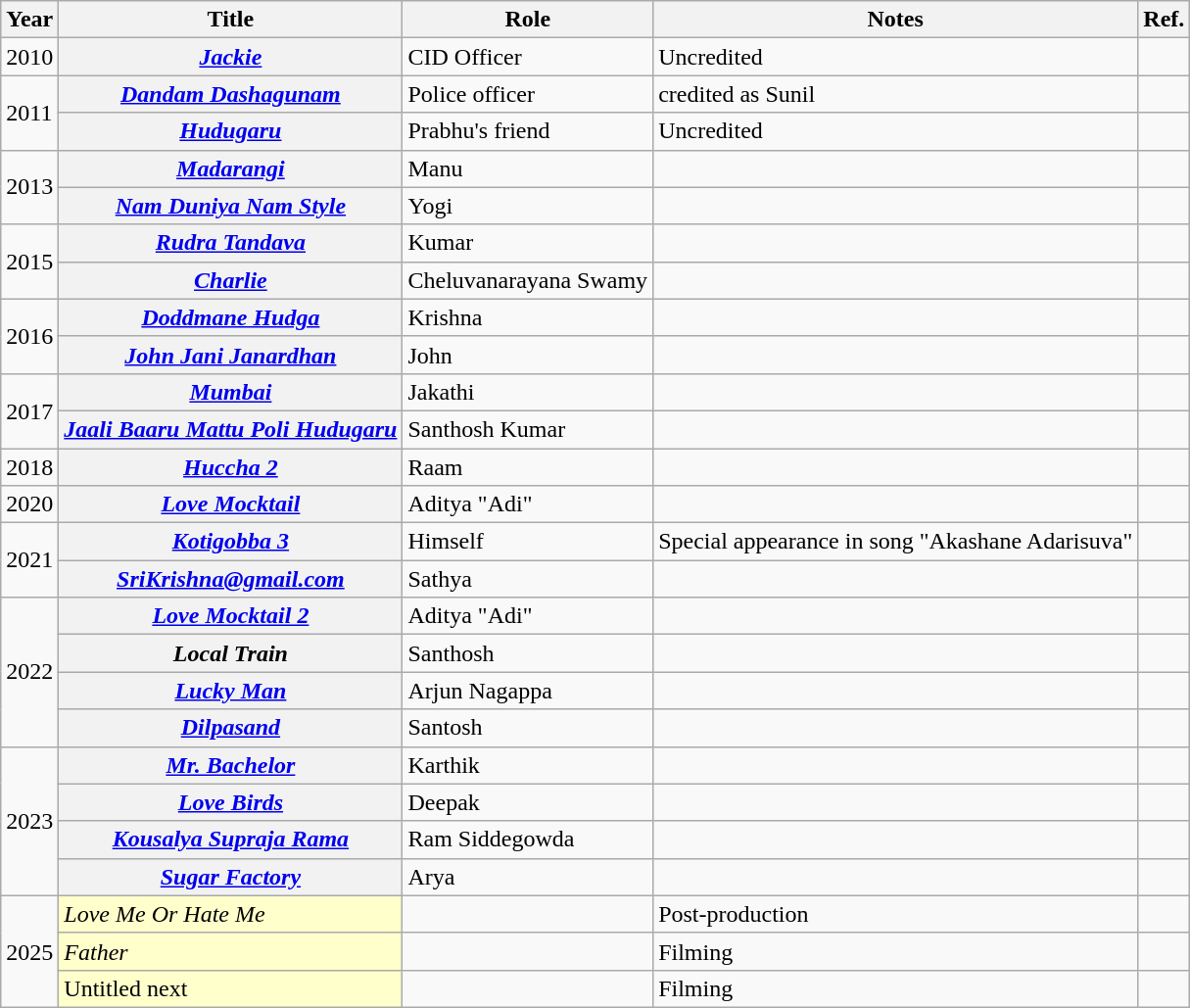<table class="wikitable sortable plainrowheaders">
<tr>
<th>Year</th>
<th>Title</th>
<th>Role</th>
<th class="unsortable">Notes</th>
<th class="unsortable">Ref.</th>
</tr>
<tr>
<td>2010</td>
<th scope="row"><em><a href='#'>Jackie</a></em></th>
<td>CID Officer</td>
<td>Uncredited</td>
<td></td>
</tr>
<tr>
<td rowspan="2">2011</td>
<th scope="row"><em><a href='#'>Dandam Dashagunam</a></em></th>
<td>Police officer</td>
<td>credited as Sunil</td>
<td></td>
</tr>
<tr>
<th scope="row"><em><a href='#'>Hudugaru</a></em></th>
<td>Prabhu's  friend</td>
<td>Uncredited</td>
<td></td>
</tr>
<tr>
<td rowspan="2">2013</td>
<th scope="row"><em><a href='#'>Madarangi</a></em></th>
<td>Manu</td>
<td></td>
<td></td>
</tr>
<tr>
<th scope="row"><em><a href='#'>Nam Duniya Nam Style</a></em></th>
<td>Yogi</td>
<td></td>
<td></td>
</tr>
<tr>
<td rowspan="2">2015</td>
<th scope="row"><em><a href='#'>Rudra Tandava</a></em></th>
<td>Kumar</td>
<td></td>
<td></td>
</tr>
<tr>
<th scope="row"><em><a href='#'>Charlie</a></em></th>
<td>Cheluvanarayana Swamy</td>
<td></td>
<td></td>
</tr>
<tr>
<td rowspan="2">2016</td>
<th scope="row"><em><a href='#'>Doddmane Hudga</a></em></th>
<td>Krishna</td>
<td></td>
<td></td>
</tr>
<tr>
<th scope="row"><em><a href='#'>John Jani Janardhan</a></em></th>
<td>John</td>
<td></td>
<td></td>
</tr>
<tr>
<td rowspan="2">2017</td>
<th scope="row"><em><a href='#'>Mumbai</a></em></th>
<td>Jakathi</td>
<td></td>
<td></td>
</tr>
<tr>
<th scope="row"><em><a href='#'>Jaali Baaru Mattu Poli Hudugaru</a></em></th>
<td>Santhosh Kumar</td>
<td></td>
<td></td>
</tr>
<tr>
<td>2018</td>
<th scope="row"><em><a href='#'>Huccha 2</a></em></th>
<td>Raam</td>
<td></td>
<td></td>
</tr>
<tr>
<td>2020</td>
<th scope="row"><em><a href='#'>Love Mocktail</a></em></th>
<td>Aditya "Adi"</td>
<td></td>
<td></td>
</tr>
<tr>
<td rowspan="2">2021</td>
<th scope="row"><em><a href='#'>Kotigobba 3</a></em></th>
<td>Himself</td>
<td>Special appearance in song "Akashane Adarisuva"</td>
<td></td>
</tr>
<tr>
<th scope="row"><em><a href='#'>SriKrishna@gmail.com</a></em></th>
<td>Sathya</td>
<td></td>
<td></td>
</tr>
<tr>
<td rowspan="4">2022</td>
<th scope="row"><em><a href='#'>Love Mocktail 2</a></em></th>
<td>Aditya "Adi"</td>
<td></td>
<td></td>
</tr>
<tr>
<th scope="row"><em>Local Train</em></th>
<td>Santhosh</td>
<td></td>
<td></td>
</tr>
<tr>
<th scope="row"><em><a href='#'>Lucky Man</a></em></th>
<td>Arjun Nagappa</td>
<td></td>
<td></td>
</tr>
<tr>
<th scope="row"><em><a href='#'>Dilpasand</a></em></th>
<td>Santosh</td>
<td></td>
<td></td>
</tr>
<tr>
<td rowspan="4">2023</td>
<th scope="row"><em><a href='#'>Mr. Bachelor</a></em></th>
<td>Karthik</td>
<td></td>
<td></td>
</tr>
<tr>
<th scope="row"><em><a href='#'>Love Birds</a></em></th>
<td>Deepak</td>
<td></td>
<td></td>
</tr>
<tr>
<th scope="row"><em><a href='#'>Kousalya Supraja Rama</a></em></th>
<td>Ram Siddegowda</td>
<td></td>
<td></td>
</tr>
<tr>
<th scope="row"><em><a href='#'>Sugar Factory</a></em></th>
<td>Arya</td>
<td></td>
<td></td>
</tr>
<tr>
<td rowspan="3">2025</td>
<td style="background:#FFFFCC;"><em>Love Me Or Hate Me</em> </td>
<td></td>
<td>Post-production</td>
<td></td>
</tr>
<tr>
<td style="background:#FFFFCC;"><em>Father</em> </td>
<td></td>
<td>Filming</td>
<td></td>
</tr>
<tr>
<td style="background:#FFFFCC;">Untitled next </td>
<td></td>
<td>Filming</td>
<td></td>
</tr>
</table>
